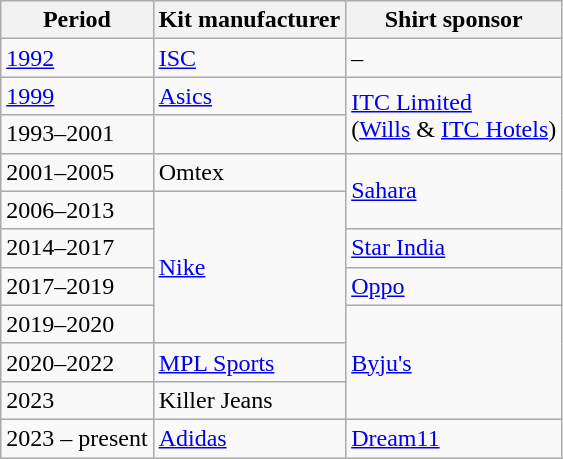<table class="wikitable">
<tr>
<th>Period</th>
<th>Kit manufacturer</th>
<th>Shirt sponsor</th>
</tr>
<tr>
<td><a href='#'>1992</a></td>
<td><a href='#'>ISC</a></td>
<td>–</td>
</tr>
<tr>
<td><a href='#'>1999</a></td>
<td><a href='#'>Asics</a></td>
<td rowspan="2"><a href='#'>ITC Limited</a><br>(<a href='#'>Wills</a> & <a href='#'>ITC Hotels</a>)</td>
</tr>
<tr>
<td>1993–2001</td>
<td></td>
</tr>
<tr>
<td>2001–2005</td>
<td>Omtex</td>
<td rowspan="2"><a href='#'>Sahara</a></td>
</tr>
<tr>
<td>2006–2013</td>
<td rowspan="4"><a href='#'>Nike</a></td>
</tr>
<tr>
<td>2014–2017</td>
<td><a href='#'>Star India</a></td>
</tr>
<tr>
<td>2017–2019</td>
<td><a href='#'>Oppo</a></td>
</tr>
<tr>
<td>2019–2020</td>
<td rowspan="3"><a href='#'>Byju's</a></td>
</tr>
<tr>
<td>2020–2022</td>
<td><a href='#'>MPL Sports</a></td>
</tr>
<tr>
<td>2023</td>
<td>Killer Jeans</td>
</tr>
<tr>
<td>2023 – present</td>
<td><a href='#'>Adidas</a></td>
<td><a href='#'>Dream11</a></td>
</tr>
</table>
